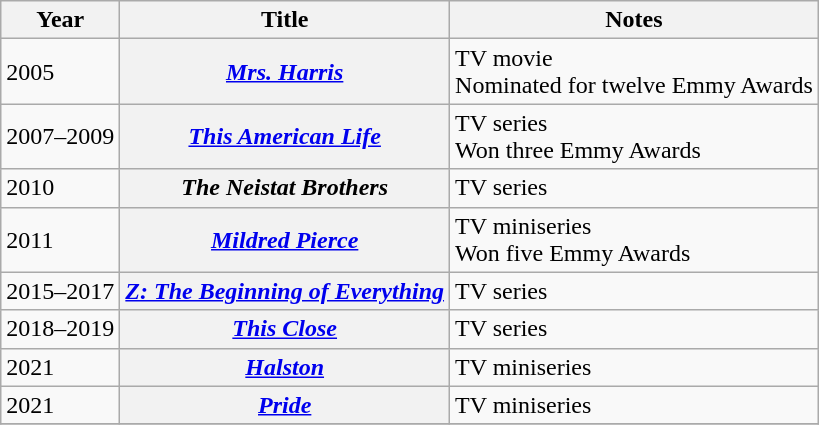<table class="wikitable plainrowheaders sortable">
<tr>
<th scope="col">Year</th>
<th scope="col">Title</th>
<th scope="col" class="unsortable">Notes</th>
</tr>
<tr>
<td>2005</td>
<th scope=row><em><a href='#'>Mrs. Harris</a></em></th>
<td>TV movie<br>Nominated for twelve Emmy Awards</td>
</tr>
<tr>
<td>2007–2009</td>
<th scope=row><em><a href='#'>This American Life</a></em></th>
<td>TV series<br>Won three Emmy Awards</td>
</tr>
<tr>
<td>2010</td>
<th scope=row><em>The Neistat Brothers</em></th>
<td>TV series</td>
</tr>
<tr>
<td>2011</td>
<th scope=row><em><a href='#'>Mildred Pierce</a></em></th>
<td>TV miniseries<br>Won five Emmy Awards</td>
</tr>
<tr>
<td>2015–2017</td>
<th scope=row><em><a href='#'>Z: The Beginning of Everything</a></em></th>
<td>TV series</td>
</tr>
<tr>
<td>2018–2019</td>
<th scope=row><em><a href='#'>This Close</a></em></th>
<td>TV series</td>
</tr>
<tr>
<td>2021</td>
<th scope=row><em><a href='#'>Halston</a></em></th>
<td>TV miniseries</td>
</tr>
<tr>
<td>2021</td>
<th scope=row><em><a href='#'>Pride</a></em></th>
<td>TV miniseries</td>
</tr>
<tr>
</tr>
</table>
